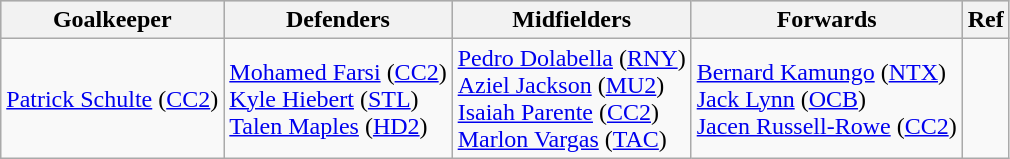<table class="wikitable">
<tr style="background:#cccccc;">
<th>Goalkeeper</th>
<th>Defenders</th>
<th>Midfielders</th>
<th>Forwards</th>
<th>Ref</th>
</tr>
<tr>
<td> <a href='#'>Patrick Schulte</a> (<a href='#'>CC2</a>)</td>
<td> <a href='#'>Mohamed Farsi</a> (<a href='#'>CC2</a>)<br> <a href='#'>Kyle Hiebert</a> (<a href='#'>STL</a>)<br> <a href='#'>Talen Maples</a> (<a href='#'>HD2</a>)</td>
<td> <a href='#'>Pedro Dolabella</a> (<a href='#'>RNY</a>)<br> <a href='#'>Aziel Jackson</a> (<a href='#'>MU2</a>)<br> <a href='#'>Isaiah Parente</a> (<a href='#'>CC2</a>)<br> <a href='#'>Marlon Vargas</a> (<a href='#'>TAC</a>)</td>
<td> <a href='#'>Bernard Kamungo</a> (<a href='#'>NTX</a>)<br> <a href='#'>Jack Lynn</a> (<a href='#'>OCB</a>)<br> <a href='#'>Jacen Russell-Rowe</a> (<a href='#'>CC2</a>)</td>
<td align=center></td>
</tr>
</table>
